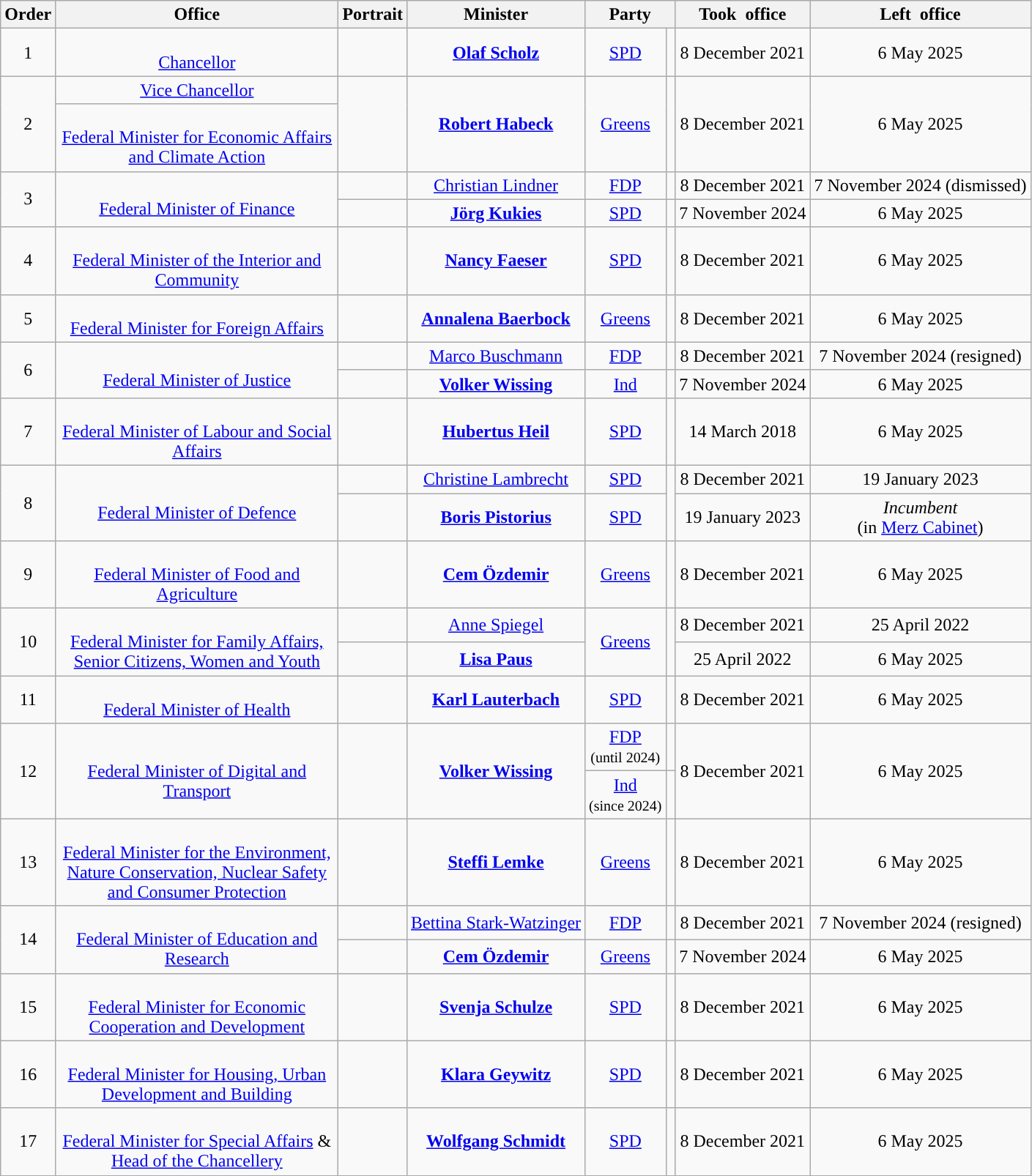<table class="sortable wikitable" style="text-align:center">
<tr align=center>
<th scope=col width=40 data-sort-type="numeric">Order</th>
<th scope=col width=250>Office</th>
<th scope=col class="unsortable">Portrait</th>
<th scope=col>Minister</th>
<th colspan="2" scope="col">Party</th>
<th scope=col class="unsortable">Took office</th>
<th scope=col class="unsortable">Left office</th>
</tr>
<tr>
<td>1</td>
<td><br><a href='#'>Chancellor</a></td>
<td></td>
<td data-sort-value="Scholz"><strong><a href='#'>Olaf Scholz</a></strong></td>
<td><a href='#'>SPD</a></td>
<td style="width:1px; background-color: "></td>
<td>8 December 2021</td>
<td>6 May 2025</td>
</tr>
<tr>
<td rowspan=2>2</td>
<td><a href='#'>Vice Chancellor</a></td>
<td rowspan=2></td>
<td rowspan=2 data-sort-value="Habeck"><strong><a href='#'>Robert Habeck</a></strong></td>
<td rowspan=2><a href='#'>Greens</a></td>
<td rowspan=2 style="width:1px; background-color: "></td>
<td rowspan=2>8 December 2021</td>
<td rowspan=2>6 May 2025</td>
</tr>
<tr>
<td><br><a href='#'>Federal Minister for Economic Affairs and Climate Action</a></td>
</tr>
<tr>
<td rowspan=2>3</td>
<td rowspan=2><br><a href='#'>Federal Minister of Finance</a></td>
<td></td>
<td data-sort-value="Lindner"><a href='#'>Christian Lindner</a></td>
<td><a href='#'>FDP</a></td>
<td style="width:1px; background-color: "></td>
<td>8 December 2021</td>
<td>7 November 2024 (dismissed)</td>
</tr>
<tr>
<td></td>
<td data-sort-value="Kukies"><strong><a href='#'>Jörg Kukies</a></strong></td>
<td><a href='#'>SPD</a></td>
<td style="width:1px; background-color: "></td>
<td>7 November 2024</td>
<td>6 May 2025</td>
</tr>
<tr>
<td>4</td>
<td><br><a href='#'>Federal Minister of the Interior and Community</a></td>
<td></td>
<td><strong><a href='#'>Nancy Faeser</a></strong></td>
<td><a href='#'>SPD</a></td>
<td style="width:1px; background-color: "></td>
<td>8 December 2021</td>
<td>6 May 2025</td>
</tr>
<tr>
<td>5</td>
<td><br><a href='#'>Federal Minister for Foreign Affairs</a></td>
<td></td>
<td data-sort-value="Baerbock"><strong><a href='#'>Annalena Baerbock</a></strong></td>
<td><a href='#'>Greens</a></td>
<td style="width:1px; background-color: "></td>
<td>8 December 2021</td>
<td>6 May 2025</td>
</tr>
<tr>
<td rowspan=2>6</td>
<td rowspan=2><br><a href='#'>Federal Minister of Justice</a></td>
<td></td>
<td><a href='#'>Marco Buschmann</a></td>
<td><a href='#'>FDP</a></td>
<td style="width:1px; background-color: "></td>
<td>8 December 2021</td>
<td>7 November 2024 (resigned)</td>
</tr>
<tr>
<td></td>
<td><strong><a href='#'>Volker Wissing</a></strong></td>
<td><a href='#'>Ind</a></td>
<td style="width:1px; background-color: "></td>
<td>7 November 2024</td>
<td>6 May 2025</td>
</tr>
<tr>
<td>7</td>
<td><br><a href='#'>Federal Minister of Labour and Social Affairs</a></td>
<td></td>
<td><strong><a href='#'>Hubertus Heil</a></strong></td>
<td><a href='#'>SPD</a></td>
<td style="width:1px; background-color: "></td>
<td>14 March 2018</td>
<td>6 May 2025</td>
</tr>
<tr>
<td rowspan=2>8</td>
<td rowspan=2><br><a href='#'>Federal Minister of Defence</a></td>
<td></td>
<td><a href='#'>Christine Lambrecht</a></td>
<td><a href='#'>SPD</a></td>
<td rowspan=2 style="width:1px; background-color: "></td>
<td>8 December 2021</td>
<td>19 January 2023</td>
</tr>
<tr>
<td></td>
<td><strong><a href='#'>Boris Pistorius</a></strong></td>
<td><a href='#'>SPD</a></td>
<td>19 January 2023</td>
<td><em>Incumbent</em><br>(in <a href='#'>Merz Cabinet</a>)<em></em></td>
</tr>
<tr>
<td>9</td>
<td><br><a href='#'>Federal Minister of Food and Agriculture</a></td>
<td></td>
<td data-sort-value="Özdemir"><strong><a href='#'>Cem Özdemir</a></strong></td>
<td><a href='#'>Greens</a></td>
<td style="width:1px; background-color: "></td>
<td>8 December 2021</td>
<td>6 May 2025</td>
</tr>
<tr>
<td rowspan=2>10</td>
<td rowspan= 2><br><a href='#'>Federal Minister for Family Affairs, Senior Citizens, Women and Youth</a></td>
<td></td>
<td data-sort-value="Spiegel"><a href='#'>Anne Spiegel</a></td>
<td rowspan=2><a href='#'>Greens</a></td>
<td rowspan=2 style="width:1px; background-color: "></td>
<td>8 December 2021</td>
<td>25 April 2022</td>
</tr>
<tr>
<td></td>
<td><strong><a href='#'>Lisa Paus</a></strong></td>
<td>25 April 2022</td>
<td>6 May 2025</td>
</tr>
<tr>
<td>11</td>
<td><br><a href='#'>Federal Minister of Health</a></td>
<td></td>
<td><strong><a href='#'>Karl Lauterbach</a></strong></td>
<td><a href='#'>SPD</a></td>
<td style="width:1px; background-color: "></td>
<td>8 December 2021</td>
<td>6 May 2025</td>
</tr>
<tr>
<td rowspan="2">12</td>
<td rowspan="2"><br><a href='#'>Federal Minister of Digital and Transport</a></td>
<td rowspan="2"></td>
<td rowspan="2"><strong><a href='#'>Volker Wissing</a></strong></td>
<td><a href='#'>FDP</a><br><small>(until 2024)</small></td>
<td style="width:1px; background-color: "></td>
<td rowspan="2">8 December 2021</td>
<td rowspan="2">6 May 2025</td>
</tr>
<tr>
<td><a href='#'>Ind</a><br><small>(since 2024)</small></td>
<td style="width:1px; background-color: "></td>
</tr>
<tr>
<td>13</td>
<td><br><a href='#'>Federal Minister for the Environment, Nature Conservation, Nuclear Safety and Consumer Protection</a></td>
<td></td>
<td data-sort-value="Lemke"><strong><a href='#'>Steffi Lemke</a></strong></td>
<td><a href='#'>Greens</a></td>
<td style="width:1px; background-color: "></td>
<td>8 December 2021</td>
<td>6 May 2025</td>
</tr>
<tr>
<td rowspan="2">14</td>
<td rowspan="2"><br><a href='#'>Federal Minister of Education and Research</a></td>
<td></td>
<td data-sort-value="Stark-Watzinger"><a href='#'>Bettina Stark-Watzinger</a></td>
<td><a href='#'>FDP</a></td>
<td style="width:1px; background-color: "></td>
<td>8 December 2021</td>
<td>7 November 2024 (resigned)</td>
</tr>
<tr>
<td></td>
<td data-sort-value="Özdemir"><strong><a href='#'>Cem Özdemir</a></strong></td>
<td><a href='#'>Greens</a></td>
<td style="width:1px; background-color: "></td>
<td>7 November 2024</td>
<td>6 May 2025</td>
</tr>
<tr>
<td>15</td>
<td><br><a href='#'>Federal Minister for Economic Cooperation and Development</a></td>
<td></td>
<td><strong><a href='#'>Svenja Schulze</a></strong></td>
<td><a href='#'>SPD</a></td>
<td style="width:1px; background-color: "></td>
<td>8 December 2021</td>
<td>6 May 2025</td>
</tr>
<tr>
<td>16</td>
<td><br><a href='#'>Federal Minister for Housing, Urban Development and Building</a></td>
<td></td>
<td><strong><a href='#'>Klara Geywitz</a></strong></td>
<td><a href='#'>SPD</a></td>
<td style="width:1px; background-color: "></td>
<td>8 December 2021</td>
<td>6 May 2025</td>
</tr>
<tr>
<td>17</td>
<td><br><a href='#'>Federal Minister for Special Affairs</a> &<br><a href='#'>Head of the Chancellery</a></td>
<td></td>
<td><strong><a href='#'>Wolfgang Schmidt</a></strong></td>
<td><a href='#'>SPD</a></td>
<td style="width:1px; background-color: "></td>
<td>8 December 2021</td>
<td>6 May 2025</td>
</tr>
</table>
